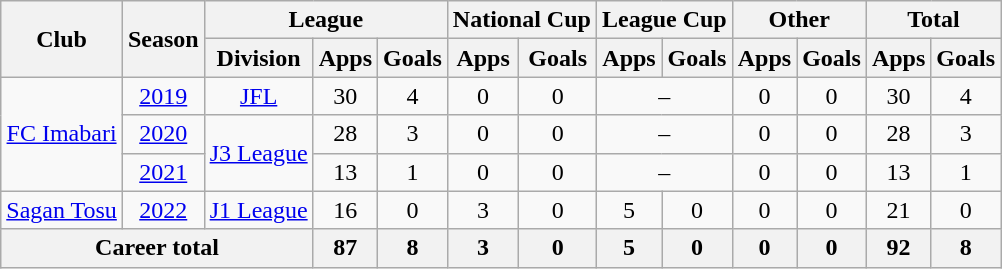<table class="wikitable" style="text-align: center">
<tr>
<th rowspan="2">Club</th>
<th rowspan="2">Season</th>
<th colspan="3">League</th>
<th colspan="2">National Cup</th>
<th colspan="2">League Cup</th>
<th colspan="2">Other</th>
<th colspan="2">Total</th>
</tr>
<tr>
<th>Division</th>
<th>Apps</th>
<th>Goals</th>
<th>Apps</th>
<th>Goals</th>
<th>Apps</th>
<th>Goals</th>
<th>Apps</th>
<th>Goals</th>
<th>Apps</th>
<th>Goals</th>
</tr>
<tr>
<td rowspan="3"><a href='#'>FC Imabari</a></td>
<td><a href='#'>2019</a></td>
<td><a href='#'>JFL</a></td>
<td>30</td>
<td>4</td>
<td>0</td>
<td>0</td>
<td colspan="2">–</td>
<td>0</td>
<td>0</td>
<td>30</td>
<td>4</td>
</tr>
<tr>
<td><a href='#'>2020</a></td>
<td rowspan="2"><a href='#'>J3 League</a></td>
<td>28</td>
<td>3</td>
<td>0</td>
<td>0</td>
<td colspan="2">–</td>
<td>0</td>
<td>0</td>
<td>28</td>
<td>3</td>
</tr>
<tr>
<td><a href='#'>2021</a></td>
<td>13</td>
<td>1</td>
<td>0</td>
<td>0</td>
<td colspan="2">–</td>
<td>0</td>
<td>0</td>
<td>13</td>
<td>1</td>
</tr>
<tr>
<td><a href='#'>Sagan Tosu</a></td>
<td><a href='#'>2022</a></td>
<td><a href='#'>J1 League</a></td>
<td>16</td>
<td>0</td>
<td>3</td>
<td>0</td>
<td>5</td>
<td>0</td>
<td>0</td>
<td>0</td>
<td>21</td>
<td>0</td>
</tr>
<tr>
<th colspan="3">Career total</th>
<th>87</th>
<th>8</th>
<th>3</th>
<th>0</th>
<th>5</th>
<th>0</th>
<th>0</th>
<th>0</th>
<th>92</th>
<th>8</th>
</tr>
</table>
